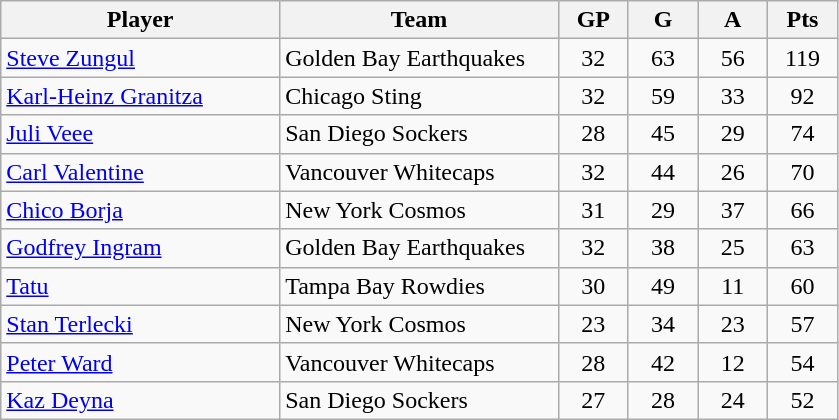<table class="wikitable">
<tr>
<th width="30%">Player</th>
<th width="30%">Team</th>
<th width="7.5%">GP</th>
<th width="7.5%">G</th>
<th width="7.5%">A</th>
<th width="7.5%">Pts</th>
</tr>
<tr align=center>
<td align=left><a href='#'>Steve Zungul</a></td>
<td align=left>Golden Bay Earthquakes</td>
<td>32</td>
<td>63</td>
<td>56</td>
<td>119</td>
</tr>
<tr align=center>
<td align=left><a href='#'>Karl-Heinz Granitza</a></td>
<td align=left>Chicago Sting</td>
<td>32</td>
<td>59</td>
<td>33</td>
<td>92</td>
</tr>
<tr align=center>
<td align=left><a href='#'>Juli Veee</a></td>
<td align=left>San Diego Sockers</td>
<td>28</td>
<td>45</td>
<td>29</td>
<td>74</td>
</tr>
<tr align=center>
<td align=left><a href='#'>Carl Valentine</a></td>
<td align=left>Vancouver Whitecaps</td>
<td>32</td>
<td>44</td>
<td>26</td>
<td>70</td>
</tr>
<tr align=center>
<td align=left><a href='#'>Chico Borja</a></td>
<td align=left>New York Cosmos</td>
<td>31</td>
<td>29</td>
<td>37</td>
<td>66</td>
</tr>
<tr align=center>
<td align=left><a href='#'>Godfrey Ingram</a></td>
<td align=left>Golden Bay Earthquakes</td>
<td>32</td>
<td>38</td>
<td>25</td>
<td>63</td>
</tr>
<tr align=center>
<td align=left><a href='#'>Tatu</a></td>
<td align=left>Tampa Bay Rowdies</td>
<td>30</td>
<td>49</td>
<td>11</td>
<td>60</td>
</tr>
<tr align=center>
<td align=left><a href='#'>Stan Terlecki</a></td>
<td align=left>New York Cosmos</td>
<td>23</td>
<td>34</td>
<td>23</td>
<td>57</td>
</tr>
<tr align=center>
<td align=left><a href='#'>Peter Ward</a></td>
<td align=left>Vancouver Whitecaps</td>
<td>28</td>
<td>42</td>
<td>12</td>
<td>54</td>
</tr>
<tr align=center>
<td align=left><a href='#'>Kaz Deyna</a></td>
<td align=left>San Diego Sockers</td>
<td>27</td>
<td>28</td>
<td>24</td>
<td>52</td>
</tr>
</table>
